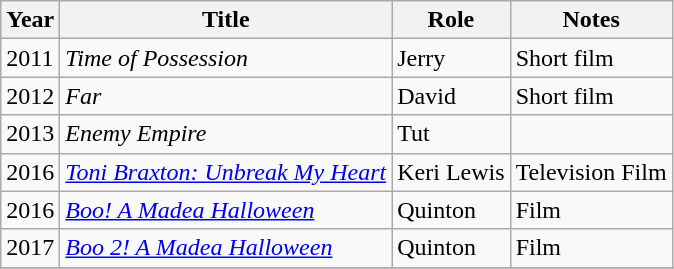<table class="wikitable sortable">
<tr>
<th>Year</th>
<th>Title</th>
<th>Role</th>
<th class="unsortable">Notes</th>
</tr>
<tr>
<td>2011</td>
<td><em>Time of Possession</em></td>
<td>Jerry</td>
<td>Short film</td>
</tr>
<tr>
<td>2012</td>
<td><em>Far</em></td>
<td>David</td>
<td>Short film</td>
</tr>
<tr>
<td>2013</td>
<td><em>Enemy Empire</em></td>
<td>Tut</td>
<td></td>
</tr>
<tr>
<td>2016</td>
<td><em><a href='#'>Toni Braxton: Unbreak My Heart</a></em></td>
<td>Keri Lewis</td>
<td>Television Film</td>
</tr>
<tr>
<td>2016</td>
<td><em><a href='#'>Boo! A Madea Halloween</a></em></td>
<td>Quinton</td>
<td>Film</td>
</tr>
<tr>
<td>2017</td>
<td><em><a href='#'>Boo 2! A Madea Halloween</a></em></td>
<td>Quinton</td>
<td>Film</td>
</tr>
<tr>
</tr>
</table>
